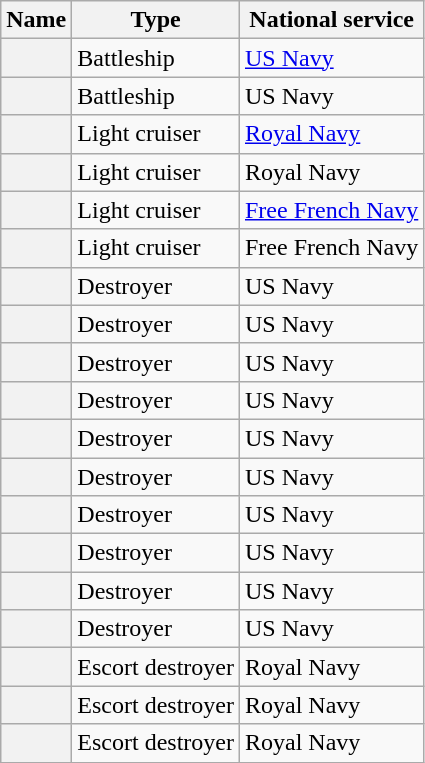<table class="wikitable plainrowheaders sortable">
<tr>
<th scope="col">Name</th>
<th scope="col">Type</th>
<th scope="col">National service</th>
</tr>
<tr>
<th scope="row"></th>
<td>Battleship</td>
<td><a href='#'>US Navy</a></td>
</tr>
<tr>
<th scope="row"></th>
<td>Battleship</td>
<td>US Navy</td>
</tr>
<tr>
<th scope="row"></th>
<td>Light cruiser</td>
<td><a href='#'>Royal Navy</a></td>
</tr>
<tr>
<th scope="row"></th>
<td>Light cruiser</td>
<td>Royal Navy</td>
</tr>
<tr>
<th scope="row"></th>
<td>Light cruiser</td>
<td><a href='#'>Free French Navy</a></td>
</tr>
<tr>
<th scope="row"></th>
<td>Light cruiser</td>
<td>Free French Navy</td>
</tr>
<tr>
<th scope="row"></th>
<td>Destroyer</td>
<td>US Navy</td>
</tr>
<tr>
<th scope="row"></th>
<td>Destroyer</td>
<td>US Navy</td>
</tr>
<tr>
<th scope="row"></th>
<td>Destroyer</td>
<td>US Navy</td>
</tr>
<tr>
<th scope="row"></th>
<td>Destroyer</td>
<td>US Navy</td>
</tr>
<tr>
<th scope="row"></th>
<td>Destroyer</td>
<td>US Navy</td>
</tr>
<tr>
<th scope="row"></th>
<td>Destroyer</td>
<td>US Navy</td>
</tr>
<tr>
<th scope="row"></th>
<td>Destroyer</td>
<td>US Navy</td>
</tr>
<tr>
<th scope="row"></th>
<td>Destroyer</td>
<td>US Navy</td>
</tr>
<tr>
<th scope="row"></th>
<td>Destroyer</td>
<td>US Navy</td>
</tr>
<tr>
<th scope="row"></th>
<td>Destroyer</td>
<td>US Navy</td>
</tr>
<tr>
<th scope="row"></th>
<td>Escort destroyer</td>
<td>Royal Navy</td>
</tr>
<tr>
<th scope="row"></th>
<td>Escort destroyer</td>
<td>Royal Navy</td>
</tr>
<tr>
<th scope="row"></th>
<td>Escort destroyer</td>
<td>Royal Navy</td>
</tr>
</table>
